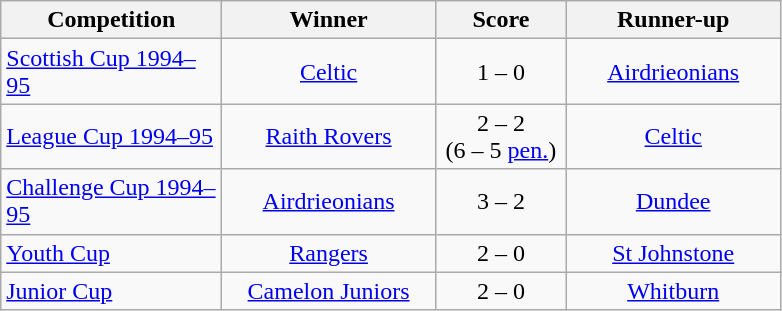<table class="wikitable" style="text-align: center;">
<tr>
<th width=140>Competition</th>
<th width=135>Winner</th>
<th width=80>Score</th>
<th width=135>Runner-up</th>
</tr>
<tr>
<td align=left><a href='#'>Scottish Cup 1994–95</a></td>
<td><a href='#'>Celtic</a></td>
<td>1 – 0</td>
<td><a href='#'>Airdrieonians</a></td>
</tr>
<tr>
<td align=left><a href='#'>League Cup 1994–95</a></td>
<td><a href='#'>Raith Rovers</a></td>
<td>2 – 2 <br> (6 – 5 <a href='#'>pen.</a>)</td>
<td><a href='#'>Celtic</a></td>
</tr>
<tr>
<td align=left><a href='#'>Challenge Cup 1994–95</a></td>
<td><a href='#'>Airdrieonians</a></td>
<td>3 – 2 </td>
<td><a href='#'>Dundee</a></td>
</tr>
<tr>
<td align=left><a href='#'>Youth Cup</a></td>
<td><a href='#'>Rangers</a></td>
<td>2 – 0</td>
<td><a href='#'>St Johnstone</a></td>
</tr>
<tr>
<td align=left><a href='#'>Junior Cup</a></td>
<td><a href='#'>Camelon Juniors</a></td>
<td>2 – 0</td>
<td><a href='#'>Whitburn</a></td>
</tr>
</table>
